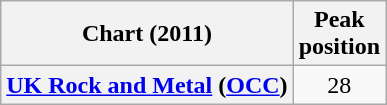<table class="wikitable plainrowheaders" style="text-align:center">
<tr>
<th>Chart (2011)</th>
<th>Peak<br>position</th>
</tr>
<tr>
<th scope="row"><a href='#'>UK Rock and Metal</a> (<a href='#'>OCC</a>)</th>
<td>28</td>
</tr>
</table>
